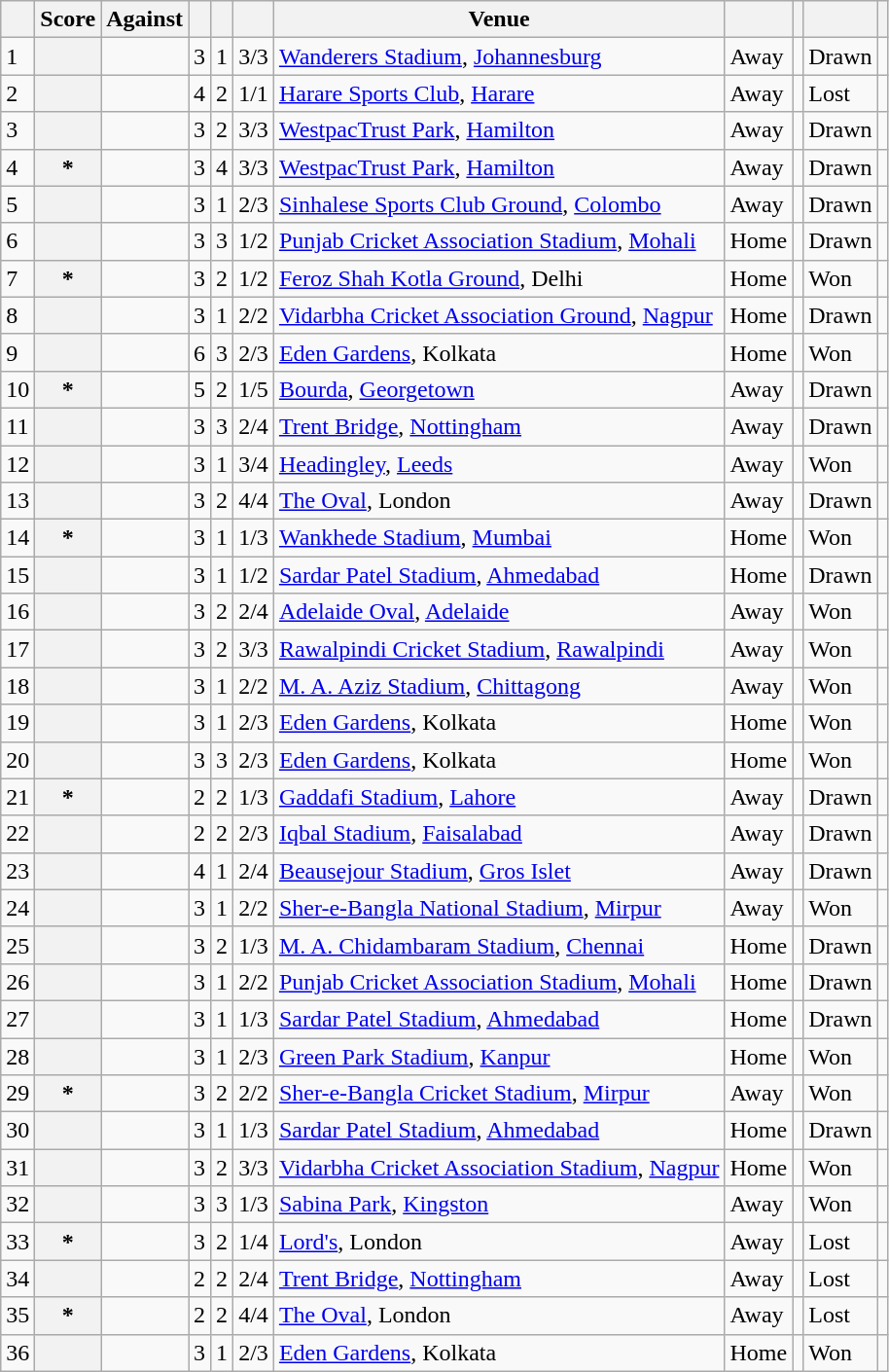<table class="wikitable plainrowheaders sortable">
<tr>
<th></th>
<th>Score</th>
<th>Against</th>
<th><a href='#'></a></th>
<th><a href='#'></a></th>
<th></th>
<th>Venue</th>
<th></th>
<th></th>
<th></th>
<th class="unsortable" scope="col"></th>
</tr>
<tr>
<td>1</td>
<th scope="row"> </th>
<td></td>
<td>3</td>
<td>1</td>
<td>3/3</td>
<td><a href='#'>Wanderers Stadium</a>, <a href='#'>Johannesburg</a></td>
<td>Away</td>
<td></td>
<td>Drawn</td>
<td></td>
</tr>
<tr>
<td>2</td>
<th scope="row"></th>
<td></td>
<td>4</td>
<td>2</td>
<td>1/1</td>
<td><a href='#'>Harare Sports Club</a>, <a href='#'>Harare</a></td>
<td>Away</td>
<td></td>
<td>Lost</td>
<td></td>
</tr>
<tr>
<td>3</td>
<th scope="row"></th>
<td></td>
<td>3</td>
<td>2</td>
<td>3/3</td>
<td><a href='#'>WestpacTrust Park</a>, <a href='#'>Hamilton</a></td>
<td>Away</td>
<td></td>
<td>Drawn</td>
<td></td>
</tr>
<tr>
<td>4</td>
<th scope="row">*</th>
<td></td>
<td>3</td>
<td>4</td>
<td>3/3</td>
<td><a href='#'>WestpacTrust Park</a>, <a href='#'>Hamilton</a></td>
<td>Away</td>
<td></td>
<td>Drawn</td>
<td></td>
</tr>
<tr>
<td>5</td>
<th scope="row"></th>
<td></td>
<td>3</td>
<td>1</td>
<td>2/3</td>
<td><a href='#'>Sinhalese Sports Club Ground</a>, <a href='#'>Colombo</a></td>
<td>Away</td>
<td></td>
<td>Drawn</td>
<td></td>
</tr>
<tr>
<td>6</td>
<th scope="row"></th>
<td></td>
<td>3</td>
<td>3</td>
<td>1/2</td>
<td><a href='#'>Punjab Cricket Association Stadium</a>, <a href='#'>Mohali</a></td>
<td>Home</td>
<td></td>
<td>Drawn</td>
<td></td>
</tr>
<tr>
<td>7</td>
<th scope="row">*</th>
<td></td>
<td>3</td>
<td>2</td>
<td>1/2</td>
<td><a href='#'>Feroz Shah Kotla Ground</a>, Delhi</td>
<td>Home</td>
<td></td>
<td>Won</td>
<td></td>
</tr>
<tr>
<td>8</td>
<th scope="row"></th>
<td></td>
<td>3</td>
<td>1</td>
<td>2/2</td>
<td><a href='#'>Vidarbha Cricket Association Ground</a>, <a href='#'>Nagpur</a></td>
<td>Home</td>
<td></td>
<td>Drawn</td>
<td></td>
</tr>
<tr>
<td>9</td>
<th scope="row"></th>
<td></td>
<td>6</td>
<td>3</td>
<td>2/3</td>
<td><a href='#'>Eden Gardens</a>, Kolkata</td>
<td>Home</td>
<td></td>
<td>Won</td>
<td></td>
</tr>
<tr>
<td>10</td>
<th scope="row">*</th>
<td></td>
<td>5</td>
<td>2</td>
<td>1/5</td>
<td><a href='#'>Bourda</a>, <a href='#'>Georgetown</a></td>
<td>Away</td>
<td></td>
<td>Drawn</td>
<td></td>
</tr>
<tr>
<td>11</td>
<th scope="row"></th>
<td></td>
<td>3</td>
<td>3</td>
<td>2/4</td>
<td><a href='#'>Trent Bridge</a>, <a href='#'>Nottingham</a></td>
<td>Away</td>
<td></td>
<td>Drawn</td>
<td></td>
</tr>
<tr>
<td>12</td>
<th scope="row"> </th>
<td></td>
<td>3</td>
<td>1</td>
<td>3/4</td>
<td><a href='#'>Headingley</a>, <a href='#'>Leeds</a></td>
<td>Away</td>
<td></td>
<td>Won</td>
<td></td>
</tr>
<tr>
<td>13</td>
<th scope="row"> </th>
<td></td>
<td>3</td>
<td>2</td>
<td>4/4</td>
<td><a href='#'>The Oval</a>, London</td>
<td>Away</td>
<td></td>
<td>Drawn</td>
<td></td>
</tr>
<tr>
<td>14</td>
<th scope="row">*</th>
<td></td>
<td>3</td>
<td>1</td>
<td>1/3</td>
<td><a href='#'>Wankhede Stadium</a>, <a href='#'>Mumbai</a></td>
<td>Home</td>
<td></td>
<td>Won</td>
<td></td>
</tr>
<tr>
<td>15</td>
<th scope="row"> </th>
<td></td>
<td>3</td>
<td>1</td>
<td>1/2</td>
<td><a href='#'>Sardar Patel Stadium</a>, <a href='#'>Ahmedabad</a></td>
<td>Home</td>
<td></td>
<td>Drawn</td>
<td></td>
</tr>
<tr>
<td>16</td>
<th scope="row"> </th>
<td></td>
<td>3</td>
<td>2</td>
<td>2/4</td>
<td><a href='#'>Adelaide Oval</a>, <a href='#'>Adelaide</a></td>
<td>Away</td>
<td></td>
<td>Won</td>
<td></td>
</tr>
<tr>
<td>17</td>
<th scope="row"> </th>
<td></td>
<td>3</td>
<td>2</td>
<td>3/3</td>
<td><a href='#'>Rawalpindi Cricket Stadium</a>, <a href='#'>Rawalpindi</a></td>
<td>Away</td>
<td></td>
<td>Won</td>
<td></td>
</tr>
<tr>
<td>18</td>
<th scope="row"></th>
<td></td>
<td>3</td>
<td>1</td>
<td>2/2</td>
<td><a href='#'>M. A. Aziz Stadium</a>, <a href='#'>Chittagong</a></td>
<td>Away</td>
<td></td>
<td>Won</td>
<td></td>
</tr>
<tr>
<td>19</td>
<th scope="row"> </th>
<td></td>
<td>3</td>
<td>1</td>
<td>2/3</td>
<td><a href='#'>Eden Gardens</a>, Kolkata</td>
<td>Home</td>
<td></td>
<td>Won</td>
<td></td>
</tr>
<tr>
<td>20</td>
<th scope="row"> </th>
<td></td>
<td>3</td>
<td>3</td>
<td>2/3</td>
<td><a href='#'>Eden Gardens</a>, Kolkata</td>
<td>Home</td>
<td></td>
<td>Won</td>
<td></td>
</tr>
<tr>
<td>21</td>
<th scope="row">* </th>
<td></td>
<td>2</td>
<td>2</td>
<td>1/3</td>
<td><a href='#'>Gaddafi Stadium</a>, <a href='#'>Lahore</a></td>
<td>Away</td>
<td></td>
<td>Drawn</td>
<td></td>
</tr>
<tr>
<td>22</td>
<th scope="row"> </th>
<td></td>
<td>2</td>
<td>2</td>
<td>2/3</td>
<td><a href='#'>Iqbal Stadium</a>, <a href='#'>Faisalabad</a></td>
<td>Away</td>
<td></td>
<td>Drawn</td>
<td></td>
</tr>
<tr>
<td>23</td>
<th scope="row"> </th>
<td></td>
<td>4</td>
<td>1</td>
<td>2/4</td>
<td><a href='#'>Beausejour Stadium</a>, <a href='#'>Gros Islet</a></td>
<td>Away</td>
<td></td>
<td>Drawn</td>
<td></td>
</tr>
<tr>
<td>24</td>
<th scope="row"> </th>
<td></td>
<td>3</td>
<td>1</td>
<td>2/2</td>
<td><a href='#'>Sher-e-Bangla National Stadium</a>, <a href='#'>Mirpur</a></td>
<td>Away</td>
<td></td>
<td>Won</td>
<td></td>
</tr>
<tr>
<td>25</td>
<th scope="row"></th>
<td></td>
<td>3</td>
<td>2</td>
<td>1/3</td>
<td><a href='#'>M. A. Chidambaram Stadium</a>, <a href='#'>Chennai</a></td>
<td>Home</td>
<td></td>
<td>Drawn</td>
<td></td>
</tr>
<tr>
<td>26</td>
<th scope="row"></th>
<td></td>
<td>3</td>
<td>1</td>
<td>2/2</td>
<td><a href='#'>Punjab Cricket Association Stadium</a>, <a href='#'>Mohali</a></td>
<td>Home</td>
<td></td>
<td>Drawn</td>
<td></td>
</tr>
<tr>
<td>27</td>
<th scope="row"></th>
<td></td>
<td>3</td>
<td>1</td>
<td>1/3</td>
<td><a href='#'>Sardar Patel Stadium</a>, <a href='#'>Ahmedabad</a></td>
<td>Home</td>
<td></td>
<td>Drawn</td>
<td></td>
</tr>
<tr>
<td>28</td>
<th scope="row"></th>
<td></td>
<td>3</td>
<td>1</td>
<td>2/3</td>
<td><a href='#'>Green Park Stadium</a>, <a href='#'>Kanpur</a></td>
<td>Home</td>
<td></td>
<td>Won</td>
<td></td>
</tr>
<tr>
<td>29</td>
<th scope="row">*</th>
<td></td>
<td>3</td>
<td>2</td>
<td>2/2</td>
<td><a href='#'>Sher-e-Bangla Cricket Stadium</a>, <a href='#'>Mirpur</a></td>
<td>Away</td>
<td></td>
<td>Won</td>
<td></td>
</tr>
<tr>
<td>30</td>
<th scope="row"></th>
<td></td>
<td>3</td>
<td>1</td>
<td>1/3</td>
<td><a href='#'>Sardar Patel Stadium</a>, <a href='#'>Ahmedabad</a></td>
<td>Home</td>
<td></td>
<td>Drawn</td>
<td></td>
</tr>
<tr>
<td>31</td>
<th scope="row"> </th>
<td></td>
<td>3</td>
<td>2</td>
<td>3/3</td>
<td><a href='#'>Vidarbha Cricket Association Stadium</a>, <a href='#'>Nagpur</a></td>
<td>Home</td>
<td></td>
<td>Won</td>
<td></td>
</tr>
<tr>
<td>32</td>
<th scope="row"> </th>
<td></td>
<td>3</td>
<td>3</td>
<td>1/3</td>
<td><a href='#'>Sabina Park</a>, <a href='#'>Kingston</a></td>
<td>Away</td>
<td></td>
<td>Won</td>
<td></td>
</tr>
<tr>
<td>33</td>
<th scope="row">*</th>
<td></td>
<td>3</td>
<td>2</td>
<td>1/4</td>
<td><a href='#'>Lord's</a>, London</td>
<td>Away</td>
<td></td>
<td>Lost</td>
<td></td>
</tr>
<tr>
<td>34</td>
<th scope="row"></th>
<td></td>
<td>2</td>
<td>2</td>
<td>2/4</td>
<td><a href='#'>Trent Bridge</a>, <a href='#'>Nottingham</a></td>
<td>Away</td>
<td></td>
<td>Lost</td>
<td></td>
</tr>
<tr>
<td>35</td>
<th scope="row">*</th>
<td></td>
<td>2</td>
<td>2</td>
<td>4/4</td>
<td><a href='#'>The Oval</a>, London</td>
<td>Away</td>
<td></td>
<td>Lost</td>
<td></td>
</tr>
<tr>
<td>36</td>
<th scope="row"></th>
<td></td>
<td>3</td>
<td>1</td>
<td>2/3</td>
<td><a href='#'>Eden Gardens</a>, Kolkata</td>
<td>Home</td>
<td></td>
<td>Won</td>
<td></td>
</tr>
</table>
